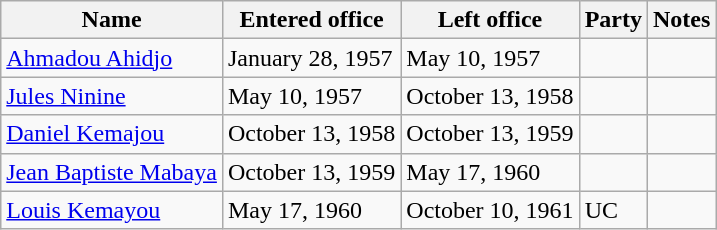<table class="wikitable">
<tr>
<th>Name</th>
<th>Entered office</th>
<th>Left office</th>
<th>Party</th>
<th>Notes</th>
</tr>
<tr>
<td><a href='#'>Ahmadou Ahidjo</a></td>
<td>January 28, 1957</td>
<td>May 10, 1957</td>
<td></td>
<td></td>
</tr>
<tr>
<td><a href='#'>Jules Ninine</a></td>
<td>May 10, 1957</td>
<td>October 13, 1958</td>
<td></td>
<td></td>
</tr>
<tr>
<td><a href='#'>Daniel Kemajou</a></td>
<td>October 13, 1958</td>
<td>October 13, 1959</td>
<td></td>
<td></td>
</tr>
<tr>
<td><a href='#'>Jean Baptiste Mabaya</a></td>
<td>October 13, 1959</td>
<td>May 17, 1960</td>
<td></td>
<td></td>
</tr>
<tr>
<td><a href='#'>Louis Kemayou</a></td>
<td>May 17, 1960</td>
<td>October 10, 1961</td>
<td>UC</td>
<td></td>
</tr>
</table>
